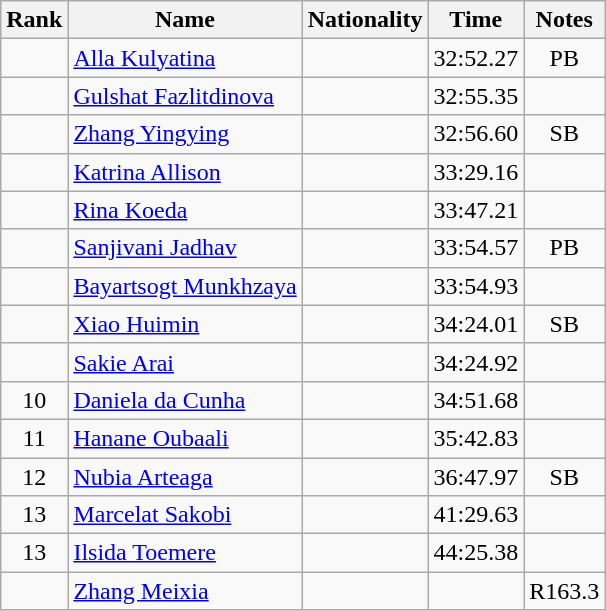<table class="wikitable sortable" style="text-align:center">
<tr>
<th>Rank</th>
<th>Name</th>
<th>Nationality</th>
<th>Time</th>
<th>Notes</th>
</tr>
<tr>
<td></td>
<td align=left><a href='#'>Alla Kulyatina</a></td>
<td align=left></td>
<td>32:52.27</td>
<td>PB</td>
</tr>
<tr>
<td></td>
<td align=left><a href='#'>Gulshat Fazlitdinova</a></td>
<td align=left></td>
<td>32:55.35</td>
<td></td>
</tr>
<tr>
<td></td>
<td align=left><a href='#'>Zhang Yingying</a></td>
<td align=left></td>
<td>32:56.60</td>
<td>SB</td>
</tr>
<tr>
<td></td>
<td align=left><a href='#'>Katrina Allison</a></td>
<td align=left></td>
<td>33:29.16</td>
<td></td>
</tr>
<tr>
<td></td>
<td align=left><a href='#'>Rina Koeda</a></td>
<td align=left></td>
<td>33:47.21</td>
<td></td>
</tr>
<tr>
<td></td>
<td align=left><a href='#'>Sanjivani Jadhav</a></td>
<td align=left></td>
<td>33:54.57</td>
<td>PB</td>
</tr>
<tr>
<td></td>
<td align=left><a href='#'>Bayartsogt Munkhzaya</a></td>
<td align=left></td>
<td>33:54.93</td>
<td></td>
</tr>
<tr>
<td></td>
<td align=left><a href='#'>Xiao Huimin</a></td>
<td align=left></td>
<td>34:24.01</td>
<td>SB</td>
</tr>
<tr>
<td></td>
<td align=left><a href='#'>Sakie Arai</a></td>
<td align=left></td>
<td>34:24.92</td>
<td></td>
</tr>
<tr>
<td>10</td>
<td align=left><a href='#'>Daniela da Cunha</a></td>
<td align=left></td>
<td>34:51.68</td>
<td></td>
</tr>
<tr>
<td>11</td>
<td align=left><a href='#'>Hanane Oubaali</a></td>
<td align=left></td>
<td>35:42.83</td>
<td></td>
</tr>
<tr>
<td>12</td>
<td align=left><a href='#'>Nubia Arteaga</a></td>
<td align=left></td>
<td>36:47.97</td>
<td>SB</td>
</tr>
<tr>
<td>13</td>
<td align=left><a href='#'>Marcelat Sakobi</a></td>
<td align=left></td>
<td>41:29.63</td>
<td></td>
</tr>
<tr>
<td>13</td>
<td align=left><a href='#'>Ilsida Toemere</a></td>
<td align=left></td>
<td>44:25.38</td>
<td></td>
</tr>
<tr>
<td></td>
<td align=left><a href='#'>Zhang Meixia</a></td>
<td align=left></td>
<td></td>
<td>R163.3</td>
</tr>
</table>
